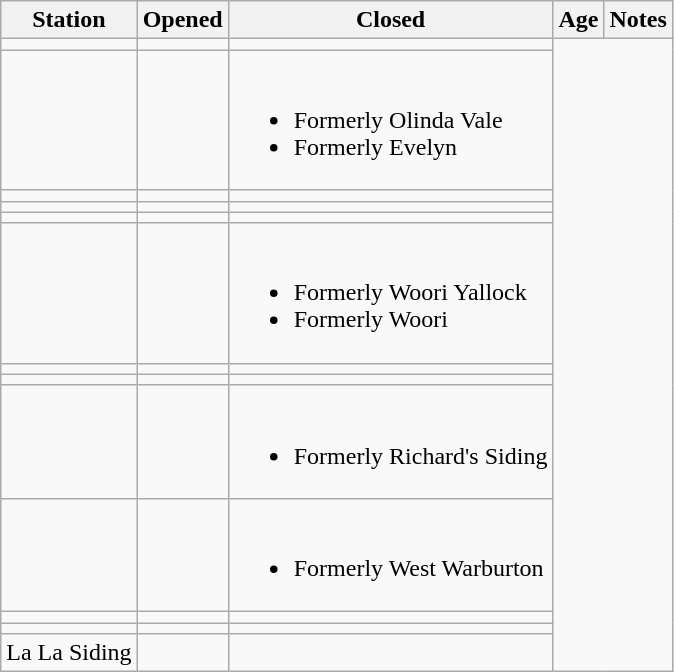<table class="wikitable sortable">
<tr>
<th>Station</th>
<th>Opened</th>
<th>Closed</th>
<th>Age</th>
<th scope=col class=unsortable>Notes</th>
</tr>
<tr>
<td></td>
<td></td>
<td></td>
</tr>
<tr>
<td></td>
<td></td>
<td><br><ul><li>Formerly Olinda Vale</li><li>Formerly Evelyn</li></ul></td>
</tr>
<tr>
<td></td>
<td></td>
<td></td>
</tr>
<tr>
<td></td>
<td></td>
<td></td>
</tr>
<tr>
<td></td>
<td></td>
<td></td>
</tr>
<tr>
<td></td>
<td></td>
<td><br><ul><li>Formerly Woori Yallock</li><li>Formerly Woori</li></ul></td>
</tr>
<tr>
<td></td>
<td></td>
<td></td>
</tr>
<tr>
<td></td>
<td></td>
<td></td>
</tr>
<tr>
<td></td>
<td></td>
<td><br><ul><li>Formerly Richard's Siding</li></ul></td>
</tr>
<tr>
<td></td>
<td></td>
<td><br><ul><li>Formerly West Warburton</li></ul></td>
</tr>
<tr>
<td></td>
<td></td>
<td></td>
</tr>
<tr>
<td></td>
<td></td>
<td></td>
</tr>
<tr>
<td>La La Siding</td>
<td></td>
<td></td>
</tr>
</table>
